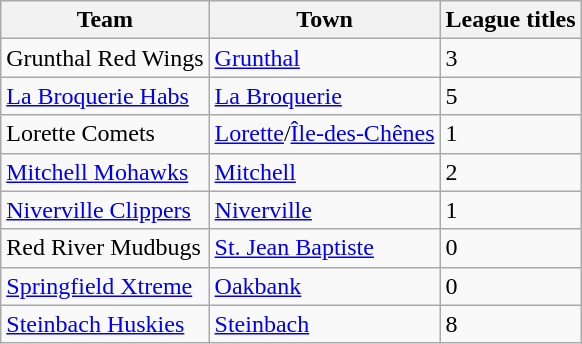<table class="wikitable">
<tr>
<th>Team</th>
<th>Town</th>
<th>League titles</th>
</tr>
<tr>
<td>Grunthal Red Wings</td>
<td><a href='#'>Grunthal</a></td>
<td>3</td>
</tr>
<tr>
<td><a href='#'>La Broquerie Habs</a></td>
<td><a href='#'>La Broquerie</a></td>
<td>5</td>
</tr>
<tr>
<td>Lorette Comets</td>
<td><a href='#'>Lorette</a>/<a href='#'>Île-des-Chênes</a></td>
<td>1</td>
</tr>
<tr>
<td><a href='#'>Mitchell Mohawks</a></td>
<td><a href='#'>Mitchell</a></td>
<td>2</td>
</tr>
<tr>
<td><a href='#'>Niverville Clippers</a></td>
<td><a href='#'>Niverville</a></td>
<td>1</td>
</tr>
<tr>
<td>Red River Mudbugs</td>
<td><a href='#'>St. Jean Baptiste</a></td>
<td>0</td>
</tr>
<tr>
<td><a href='#'>Springfield Xtreme</a></td>
<td><a href='#'>Oakbank</a></td>
<td>0</td>
</tr>
<tr>
<td><a href='#'>Steinbach Huskies</a></td>
<td><a href='#'>Steinbach</a></td>
<td>8</td>
</tr>
</table>
